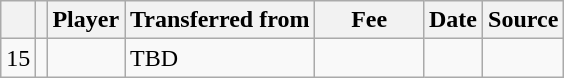<table class="wikitable plainrowheaders sortable">
<tr>
<th></th>
<th></th>
<th scope=col>Player</th>
<th>Transferred from</th>
<th !scope=col; style="width: 65px;">Fee</th>
<th scope=col>Date</th>
<th scope=col>Source</th>
</tr>
<tr>
<td align=center>15</td>
<td align=center></td>
<td></td>
<td>TBD</td>
<td></td>
<td></td>
<td></td>
</tr>
</table>
